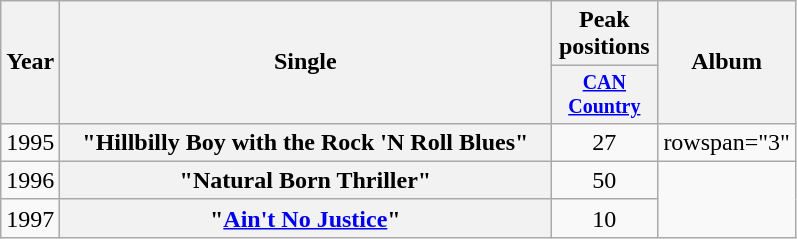<table class="wikitable plainrowheaders" style="text-align:center;">
<tr>
<th rowspan="2">Year</th>
<th rowspan="2" style="width:20em;">Single</th>
<th colspan="1">Peak positions</th>
<th rowspan="2">Album</th>
</tr>
<tr style="font-size:smaller;">
<th width="65"><a href='#'>CAN Country</a></th>
</tr>
<tr>
<td>1995</td>
<th scope="row">"Hillbilly Boy with the Rock 'N Roll Blues"</th>
<td>27</td>
<td>rowspan="3" </td>
</tr>
<tr>
<td>1996</td>
<th scope="row">"Natural Born Thriller"</th>
<td>50</td>
</tr>
<tr>
<td>1997</td>
<th scope="row">"<a href='#'>Ain't No Justice</a>"</th>
<td>10</td>
</tr>
</table>
